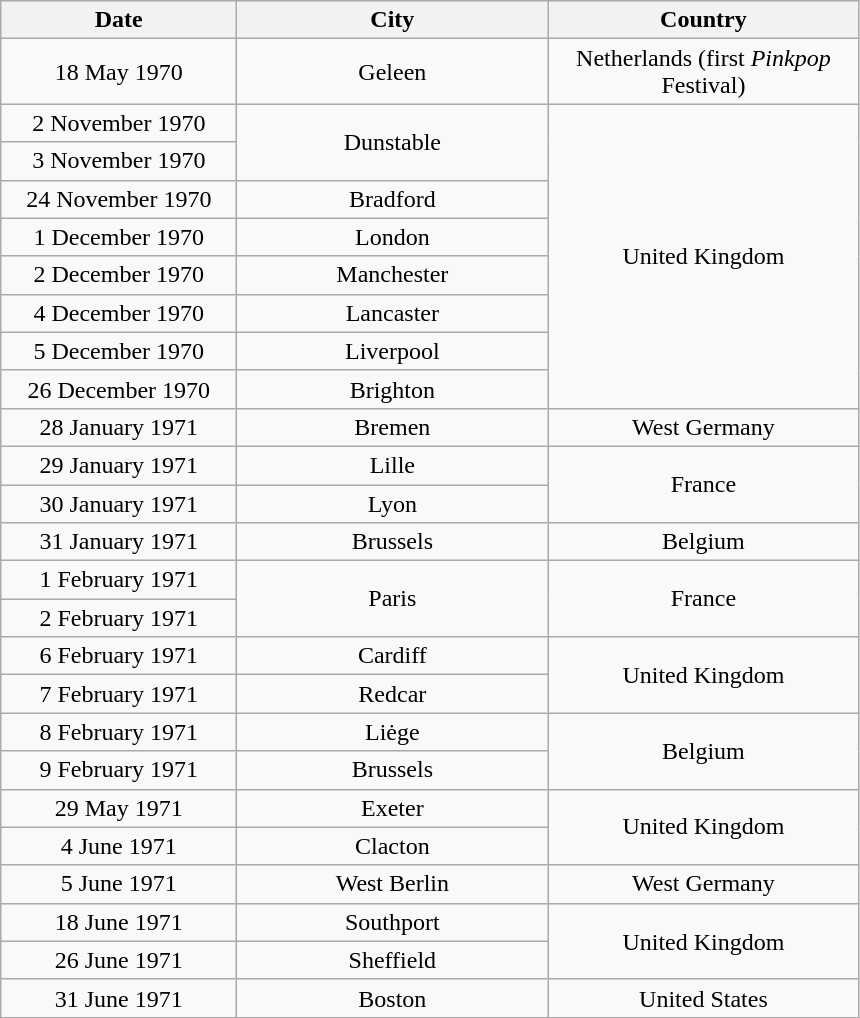<table class="wikitable" style="text-align:center;">
<tr>
<th style="width:150px;">Date</th>
<th style="width:200px;">City</th>
<th style="width:200px;">Country</th>
</tr>
<tr>
<td>18 May 1970</td>
<td>Geleen</td>
<td>Netherlands (first <em>Pinkpop</em> Festival)</td>
</tr>
<tr>
<td>2 November 1970</td>
<td rowspan="2">Dunstable</td>
<td rowspan="8">United Kingdom</td>
</tr>
<tr>
<td>3 November 1970</td>
</tr>
<tr>
<td>24 November 1970</td>
<td>Bradford</td>
</tr>
<tr>
<td>1 December 1970</td>
<td>London</td>
</tr>
<tr>
<td>2 December 1970</td>
<td>Manchester</td>
</tr>
<tr>
<td>4 December 1970</td>
<td>Lancaster</td>
</tr>
<tr>
<td>5 December 1970</td>
<td>Liverpool</td>
</tr>
<tr>
<td>26 December 1970</td>
<td>Brighton</td>
</tr>
<tr>
<td>28 January 1971</td>
<td>Bremen</td>
<td>West Germany</td>
</tr>
<tr>
<td>29 January 1971</td>
<td>Lille</td>
<td rowspan="2">France</td>
</tr>
<tr>
<td>30 January 1971</td>
<td>Lyon</td>
</tr>
<tr>
<td>31 January 1971</td>
<td>Brussels</td>
<td>Belgium</td>
</tr>
<tr>
<td>1 February 1971</td>
<td rowspan="2">Paris</td>
<td rowspan="2">France</td>
</tr>
<tr>
<td>2 February 1971</td>
</tr>
<tr>
<td>6 February 1971</td>
<td>Cardiff</td>
<td rowspan="2">United Kingdom</td>
</tr>
<tr>
<td>7 February 1971</td>
<td>Redcar</td>
</tr>
<tr>
<td>8 February 1971</td>
<td>Liėge</td>
<td rowspan="2">Belgium</td>
</tr>
<tr>
<td>9 February 1971</td>
<td>Brussels</td>
</tr>
<tr>
<td>29 May 1971</td>
<td>Exeter</td>
<td rowspan="2">United Kingdom</td>
</tr>
<tr>
<td>4 June 1971</td>
<td>Clacton</td>
</tr>
<tr>
<td>5 June 1971</td>
<td>West Berlin</td>
<td>West Germany</td>
</tr>
<tr>
<td>18 June 1971</td>
<td>Southport</td>
<td rowspan="2">United Kingdom</td>
</tr>
<tr>
<td>26 June 1971</td>
<td>Sheffield</td>
</tr>
<tr>
<td>31 June 1971</td>
<td>Boston</td>
<td>United States</td>
</tr>
</table>
